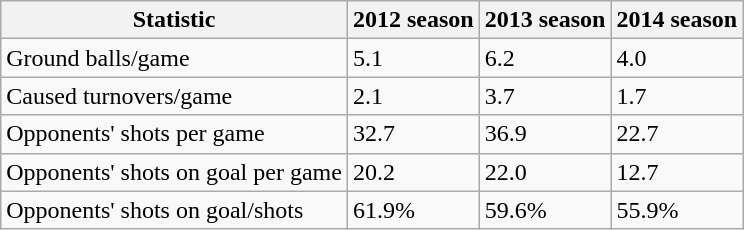<table class="wikitable">
<tr>
<th>Statistic</th>
<th>2012 season</th>
<th>2013 season</th>
<th>2014 season</th>
</tr>
<tr>
<td>Ground balls/game</td>
<td>5.1</td>
<td>6.2</td>
<td>4.0</td>
</tr>
<tr>
<td>Caused turnovers/game</td>
<td>2.1</td>
<td>3.7</td>
<td>1.7</td>
</tr>
<tr>
<td>Opponents' shots per game</td>
<td>32.7</td>
<td>36.9</td>
<td>22.7</td>
</tr>
<tr>
<td>Opponents' shots on goal per game</td>
<td>20.2</td>
<td>22.0</td>
<td>12.7</td>
</tr>
<tr>
<td>Opponents' shots on goal/shots</td>
<td>61.9%</td>
<td>59.6%</td>
<td>55.9%</td>
</tr>
</table>
